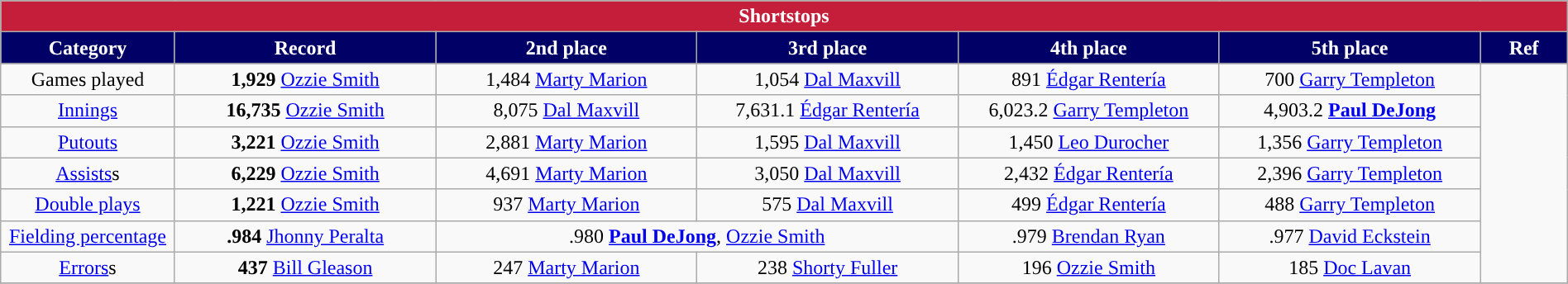<table class="wikitable" style="text-align:center; width:100%">
<tr>
<th colspan=7 style="background:#C41E3A;color:#FFFFFF;">Shortstops</th>
</tr>
<tr>
<th scope="col" width=10% style="background:#000066;color:#FFFFFF;">Category</th>
<th scope="col" width=15% style="background:#000066;color:#FFFFFF;">Record</th>
<th scope="col" width=15% style="background:#000066;color:#FFFFFF;">2nd place</th>
<th scope="col" width=15% style="background:#000066;color:#FFFFFF;">3rd place</th>
<th scope="col" width=15% style="background:#000066;color:#FFFFFF;">4th place</th>
<th scope="col" width=15% style="background:#000066;color:#FFFFFF;">5th place</th>
<th scope="col" width=5% style="background:#000066;color:#FFFFFF;">Ref</th>
</tr>
<tr>
<td>Games played</td>
<td><strong>1,929</strong> <a href='#'>Ozzie Smith</a></td>
<td>1,484 <a href='#'>Marty Marion</a></td>
<td>1,054 <a href='#'>Dal Maxvill</a></td>
<td>891 <a href='#'>Édgar Rentería</a></td>
<td>700 <a href='#'>Garry Templeton</a></td>
<td rowspan="7" style="text-align: center;"></td>
</tr>
<tr>
<td><a href='#'>Innings</a></td>
<td><strong>16,735</strong> <a href='#'>Ozzie Smith</a></td>
<td>8,075 <a href='#'>Dal Maxvill</a></td>
<td>7,631.1 <a href='#'>Édgar Rentería</a></td>
<td>6,023.2 <a href='#'>Garry Templeton</a></td>
<td>4,903.2 <strong><a href='#'>Paul DeJong</a></strong></td>
</tr>
<tr>
<td><a href='#'>Putouts</a></td>
<td><strong>3,221</strong> <a href='#'>Ozzie Smith</a></td>
<td>2,881 <a href='#'>Marty Marion</a></td>
<td>1,595 <a href='#'>Dal Maxvill</a></td>
<td>1,450 <a href='#'>Leo Durocher</a></td>
<td>1,356 <a href='#'>Garry Templeton</a></td>
</tr>
<tr>
<td><a href='#'>Assists</a>s</td>
<td><strong>6,229</strong> <a href='#'>Ozzie Smith</a></td>
<td>4,691 <a href='#'>Marty Marion</a></td>
<td>3,050 <a href='#'>Dal Maxvill</a></td>
<td>2,432 <a href='#'>Édgar Rentería</a></td>
<td>2,396 <a href='#'>Garry Templeton</a></td>
</tr>
<tr>
<td><a href='#'>Double plays</a></td>
<td><strong>1,221</strong> <a href='#'>Ozzie Smith</a></td>
<td>937 <a href='#'>Marty Marion</a></td>
<td>575 <a href='#'>Dal Maxvill</a></td>
<td>499 <a href='#'>Édgar Rentería</a></td>
<td>488 <a href='#'>Garry Templeton</a></td>
</tr>
<tr>
<td><a href='#'>Fielding percentage</a></td>
<td><strong>.984</strong> <a href='#'>Jhonny Peralta</a></td>
<td colspan="2" style="text-align: center;">.980 <strong><a href='#'>Paul DeJong</a></strong>, <a href='#'>Ozzie Smith</a></td>
<td>.979 <a href='#'>Brendan Ryan</a></td>
<td>.977 <a href='#'>David Eckstein</a></td>
</tr>
<tr>
<td><a href='#'>Errors</a>s</td>
<td><strong>437</strong> <a href='#'>Bill Gleason</a></td>
<td>247 <a href='#'>Marty Marion</a></td>
<td>238 <a href='#'>Shorty Fuller</a></td>
<td>196 <a href='#'>Ozzie Smith</a></td>
<td>185 <a href='#'>Doc Lavan</a></td>
</tr>
<tr>
</tr>
</table>
